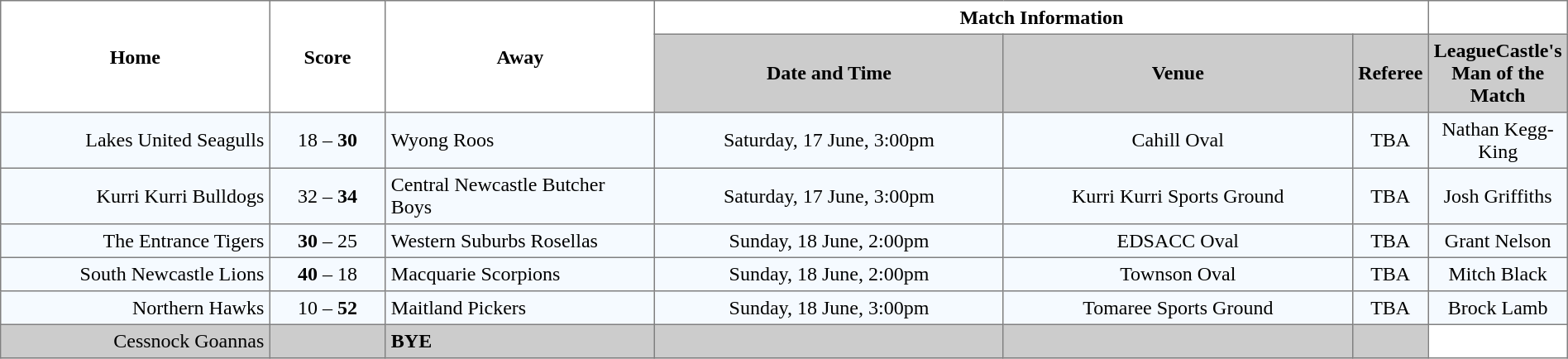<table width="100%" cellspacing="0" cellpadding="4" border="1" style="border-collapse:collapse;  text-align:center;">
<tr>
<th rowspan="2" width="19%">Home</th>
<th rowspan="2" width="8%">Score</th>
<th rowspan="2" width="19%">Away</th>
<th colspan="3">Match Information</th>
</tr>
<tr style="background:#CCCCCC">
<th width="25%">Date and Time</th>
<th width="25%">Venue</th>
<th width="25%">Referee</th>
<th width="25%">LeagueCastle's Man of the Match</th>
</tr>
<tr style="text-align:center; background:#f5faff;">
<td align="right">Lakes United Seagulls </td>
<td>18 – <strong>30</strong></td>
<td align="left"> Wyong Roos</td>
<td>Saturday, 17 June, 3:00pm</td>
<td>Cahill Oval</td>
<td>TBA</td>
<td>Nathan Kegg-King </td>
</tr>
<tr style="text-align:center; background:#f5faff;">
<td align="right">Kurri Kurri Bulldogs </td>
<td>32 – <strong>34</strong></td>
<td align="left"> Central Newcastle Butcher Boys</td>
<td>Saturday, 17 June, 3:00pm</td>
<td>Kurri Kurri Sports Ground</td>
<td>TBA</td>
<td>Josh Griffiths </td>
</tr>
<tr style="text-align:center; background:#f5faff;">
<td align="right">The Entrance Tigers </td>
<td><strong>30</strong> – 25</td>
<td align="left"> Western Suburbs Rosellas</td>
<td>Sunday, 18 June, 2:00pm</td>
<td>EDSACC Oval</td>
<td>TBA</td>
<td>Grant Nelson </td>
</tr>
<tr style="text-align:center; background:#f5faff;">
<td align="right">South Newcastle Lions </td>
<td><strong>40</strong> – 18</td>
<td align="left"> Macquarie Scorpions</td>
<td>Sunday, 18 June, 2:00pm</td>
<td>Townson Oval</td>
<td>TBA</td>
<td>Mitch Black </td>
</tr>
<tr style="text-align:center; background:#f5faff;">
<td align="right">Northern Hawks </td>
<td>10 – <strong>52</strong></td>
<td align="left"> Maitland Pickers</td>
<td>Sunday, 18 June, 3:00pm</td>
<td>Tomaree Sports Ground</td>
<td>TBA</td>
<td>Brock Lamb </td>
</tr>
<tr style="text-align:center; background:#CCCCCC;">
<td align="right">Cessnock Goannas </td>
<td></td>
<td align="left"><strong>BYE</strong></td>
<td></td>
<td></td>
<td></td>
</tr>
</table>
